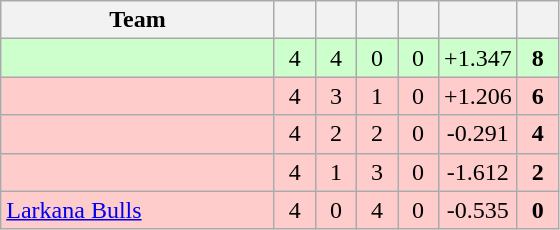<table class="wikitable" style="text-align:center">
<tr>
<th style="width:175px;">Team</th>
<th style="width:20px;"></th>
<th style="width:20px;"></th>
<th style="width:20px;"></th>
<th style="width:20px;"></th>
<th style="width:45px;"></th>
<th style="width:20px;"></th>
</tr>
<tr style="background:#ccffcc">
<td style="text-align:left"></td>
<td>4</td>
<td>4</td>
<td>0</td>
<td>0</td>
<td>+1.347</td>
<td><strong>8</strong></td>
</tr>
<tr style="background:#ffcccc">
<td style="text-align:left"></td>
<td>4</td>
<td>3</td>
<td>1</td>
<td>0</td>
<td>+1.206</td>
<td><strong>6</strong></td>
</tr>
<tr style="background:#ffcccc">
<td style="text-align:left"></td>
<td>4</td>
<td>2</td>
<td>2</td>
<td>0</td>
<td>-0.291</td>
<td><strong>4</strong></td>
</tr>
<tr style="background:#ffcccc">
<td style="text-align:left"></td>
<td>4</td>
<td>1</td>
<td>3</td>
<td>0</td>
<td>-1.612</td>
<td><strong>2</strong></td>
</tr>
<tr style="background:#ffcccc">
<td style="text-align:left"><a href='#'>Larkana Bulls</a></td>
<td>4</td>
<td>0</td>
<td>4</td>
<td>0</td>
<td>-0.535</td>
<td><strong>0</strong></td>
</tr>
</table>
